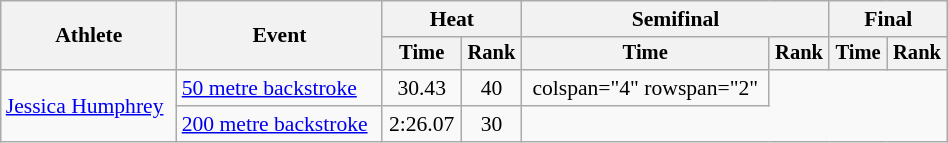<table class="wikitable" style="text-align:center; font-size:90%; width:50%;">
<tr>
<th rowspan="2">Athlete</th>
<th rowspan="2">Event</th>
<th colspan="2">Heat</th>
<th colspan="2">Semifinal</th>
<th colspan="2">Final</th>
</tr>
<tr style="font-size:95%">
<th>Time</th>
<th>Rank</th>
<th>Time</th>
<th>Rank</th>
<th>Time</th>
<th>Rank</th>
</tr>
<tr align=center>
<td align=left rowspan="2"><a href='#'>Jessica Humphrey</a></td>
<td align=left><a href='#'>50 metre backstroke</a></td>
<td>30.43</td>
<td>40</td>
<td>colspan="4" rowspan="2"</td>
</tr>
<tr align=center>
<td align=left><a href='#'>200 metre backstroke</a></td>
<td>2:26.07</td>
<td>30</td>
</tr>
</table>
